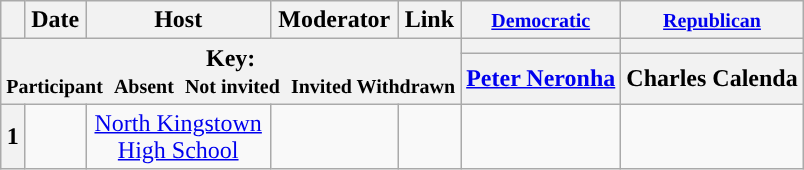<table class="wikitable" style="text-align:center;">
<tr>
<th scope="col"></th>
<th scope="col">Date</th>
<th scope="col">Host</th>
<th scope="col">Moderator</th>
<th scope="col">Link</th>
<th scope="col"><small><a href='#'>Democratic</a></small></th>
<th scope="col"><small><a href='#'>Republican</a></small></th>
</tr>
<tr>
<th colspan="5" rowspan="2">Key:<br> <small>Participant </small>  <small>Absent </small>  <small>Not invited </small>  <small>Invited  Withdrawn</small></th>
<th scope="col" style="background:"></th>
<th scope="col" style="background:"></th>
</tr>
<tr>
<th scope="col"><a href='#'>Peter Neronha</a></th>
<th scope="col">Charles Calenda</th>
</tr>
<tr>
<th>1</th>
<td style="white-space:nowrap;"></td>
<td style="white-space:nowrap;"><a href='#'>North Kingstown</a><br><a href='#'>High School</a></td>
<td style="white-space:nowrap;"></td>
<td style="white-space:nowrap;"></td>
<td></td>
<td></td>
</tr>
</table>
